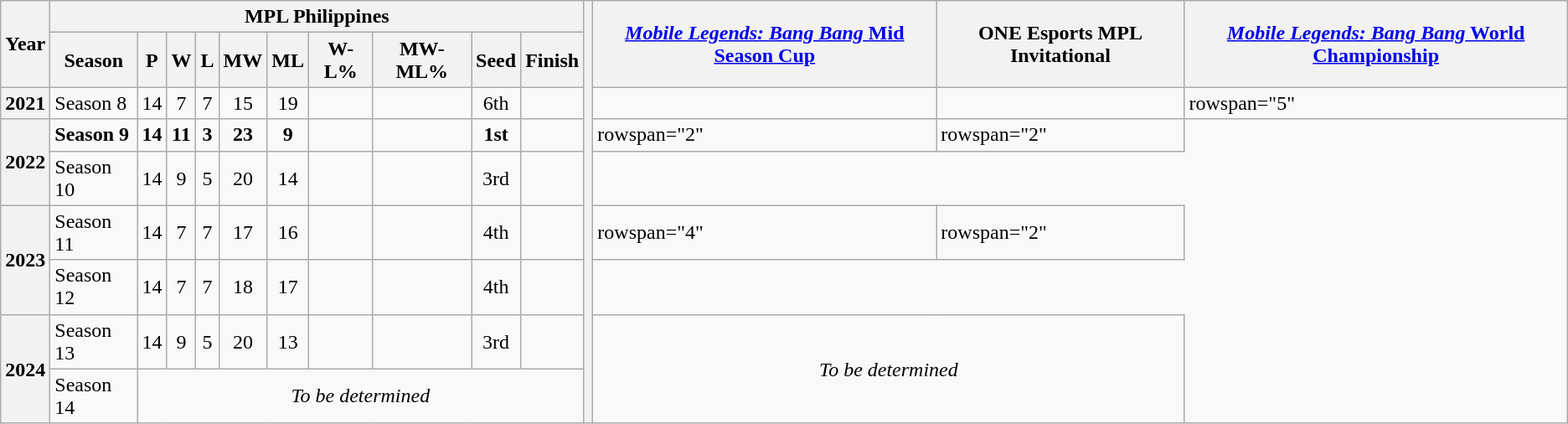<table class="wikitable">
<tr>
<th rowspan="2">Year</th>
<th colspan="10">MPL Philippines</th>
<th rowspan="9"></th>
<th rowspan="2"><a href='#'><em>Mobile Legends: Bang Bang</em> Mid Season Cup</a></th>
<th rowspan="2">ONE Esports MPL Invitational</th>
<th rowspan="2"><a href='#'><em>Mobile Legends: Bang Bang</em> World Championship</a></th>
</tr>
<tr>
<th>Season</th>
<th>P</th>
<th>W</th>
<th>L</th>
<th>MW</th>
<th>ML</th>
<th>W-L%</th>
<th>MW-ML%</th>
<th>Seed</th>
<th>Finish</th>
</tr>
<tr>
<th>2021</th>
<td>Season 8</td>
<td style="text-align:center;">14</td>
<td style="text-align:center;">7</td>
<td style="text-align:center;">7</td>
<td style="text-align:center;">15</td>
<td style="text-align:center;">19</td>
<td style="text-align:center;"></td>
<td style="text-align:center;"></td>
<td style="text-align:center;">6th</td>
<td></td>
<td></td>
<td></td>
<td>rowspan="5" </td>
</tr>
<tr>
<th rowspan="2">2022</th>
<td><strong>Season 9</strong></td>
<td style="text-align:center;"><strong>14</strong></td>
<td style="text-align:center;"><strong>11</strong></td>
<td style="text-align:center;"><strong>3</strong></td>
<td style="text-align:center;"><strong>23</strong></td>
<td style="text-align:center;"><strong>9</strong></td>
<td style="text-align:center;"><strong></strong></td>
<td style="text-align:center;"><strong></strong></td>
<td style="text-align:center;"><strong>1st</strong></td>
<td></td>
<td>rowspan="2" </td>
<td>rowspan="2" </td>
</tr>
<tr>
<td>Season 10</td>
<td style="text-align:center;">14</td>
<td style="text-align:center;">9</td>
<td style="text-align:center;">5</td>
<td style="text-align:center;">20</td>
<td style="text-align:center;">14</td>
<td style="text-align:center;"></td>
<td style="text-align:center;"></td>
<td style="text-align:center;">3rd</td>
<td></td>
</tr>
<tr>
<th rowspan="2">2023</th>
<td>Season 11</td>
<td style="text-align:center;">14</td>
<td style="text-align:center;">7</td>
<td style="text-align:center;">7</td>
<td style="text-align:center;">17</td>
<td style="text-align:center;">16</td>
<td style="text-align:center;"></td>
<td style="text-align:center;"></td>
<td style="text-align:center;">4th</td>
<td></td>
<td>rowspan="4" </td>
<td>rowspan="2" </td>
</tr>
<tr>
<td>Season 12</td>
<td style="text-align:center;">14</td>
<td style="text-align:center;">7</td>
<td style="text-align:center;">7</td>
<td style="text-align:center;">18</td>
<td style="text-align:center;">17</td>
<td style="text-align:center;"></td>
<td style="text-align:center;"></td>
<td style="text-align:center;">4th</td>
<td></td>
</tr>
<tr>
<th rowspan="2">2024</th>
<td>Season 13</td>
<td style="text-align:center;">14</td>
<td style="text-align:center;">9</td>
<td style="text-align:center;">5</td>
<td style="text-align:center;">20</td>
<td style="text-align:center;">13</td>
<td style="text-align:center;"></td>
<td style="text-align:center;"></td>
<td style="text-align:center;">3rd</td>
<td></td>
<td colspan="2" rowspan="2" style="text-align:center;"><em>To be determined</em></td>
</tr>
<tr>
<td>Season 14</td>
<td colspan="9" style="text-align:center;"><em>To be determined</em></td>
</tr>
</table>
